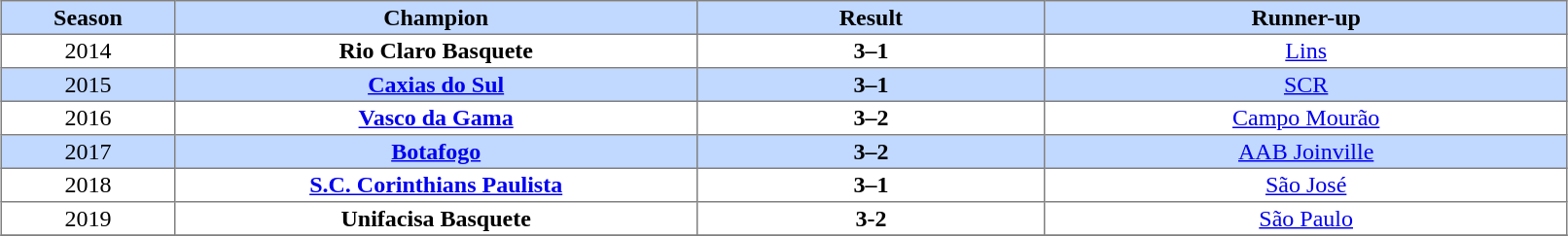<table class="toccolours" border="1" cellpadding="2" style="border-collapse: collapse; text-align: center; width: 85%; margin: 0 auto;">
<tr style="background: #C1D8FF;">
<th width=5%>Season</th>
<th width=15%>Champion</th>
<th width=10%>Result</th>
<th width=15%>Runner-up</th>
</tr>
<tr>
<td>2014</td>
<td><strong>Rio Claro Basquete</strong></td>
<td><strong>3–1</strong></td>
<td><a href='#'>Lins</a></td>
</tr>
<tr style="background: #C1D8FF;">
<td>2015</td>
<td><strong><a href='#'>Caxias do Sul</a></strong></td>
<td><strong>3–1</strong></td>
<td><a href='#'>SCR</a></td>
</tr>
<tr>
<td>2016</td>
<td><strong><a href='#'>Vasco da Gama</a></strong></td>
<td><strong>3–2</strong></td>
<td><a href='#'>Campo Mourão</a></td>
</tr>
<tr style="background: #C1D8FF;">
<td>2017</td>
<td><strong><a href='#'>Botafogo</a></strong></td>
<td><strong>3–2</strong></td>
<td><a href='#'>AAB Joinville</a></td>
</tr>
<tr>
<td>2018</td>
<td><strong><a href='#'>S.C. Corinthians Paulista</a></strong></td>
<td><strong>3–1</strong></td>
<td><a href='#'>São José</a></td>
</tr>
<tr>
<td>2019</td>
<td><strong>Unifacisa Basquete</strong></td>
<td><strong>3-2</strong></td>
<td><a href='#'>São Paulo</a></td>
</tr>
<tr>
</tr>
</table>
